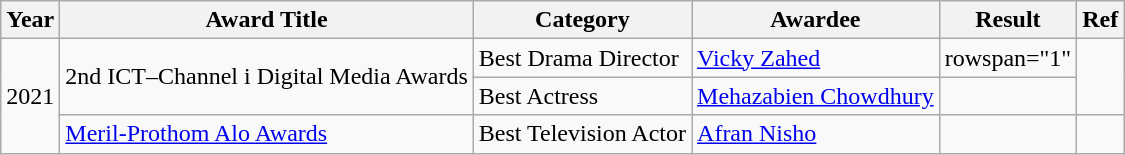<table class="wikitable">
<tr>
<th>Year</th>
<th>Award Title</th>
<th>Category</th>
<th>Awardee</th>
<th>Result</th>
<th>Ref</th>
</tr>
<tr>
<td rowspan="3">2021</td>
<td rowspan="2">2nd ICT–Channel i Digital Media Awards</td>
<td>Best Drama Director</td>
<td><a href='#'>Vicky Zahed</a></td>
<td>rowspan="1"</td>
<td rowspan="2"></td>
</tr>
<tr>
<td>Best Actress</td>
<td><a href='#'>Mehazabien Chowdhury</a></td>
<td></td>
</tr>
<tr>
<td><a href='#'>Meril-Prothom Alo Awards</a></td>
<td>Best Television Actor</td>
<td><a href='#'>Afran Nisho</a></td>
<td></td>
<td></td>
</tr>
</table>
